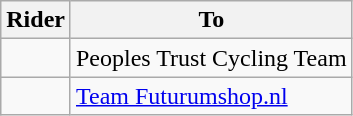<table class="wikitable sortable">
<tr>
<th>Rider</th>
<th>To</th>
</tr>
<tr>
<td></td>
<td>Peoples Trust Cycling Team</td>
</tr>
<tr>
<td></td>
<td><a href='#'>Team Futurumshop.nl</a></td>
</tr>
</table>
